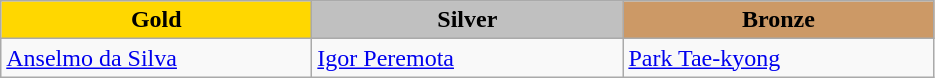<table class="wikitable" style="text-align:left">
<tr align="center">
<td width=200 bgcolor=gold><strong>Gold</strong></td>
<td width=200 bgcolor=silver><strong>Silver</strong></td>
<td width=200 bgcolor=CC9966><strong>Bronze</strong></td>
</tr>
<tr>
<td><a href='#'>Anselmo da Silva</a><br><em></em></td>
<td><a href='#'>Igor Peremota</a><br><em></em></td>
<td><a href='#'>Park Tae-kyong</a><br><em></em></td>
</tr>
</table>
